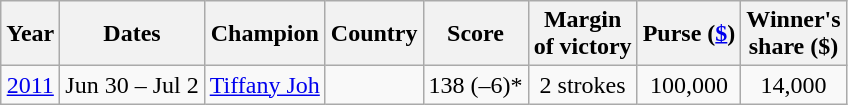<table class="wikitable">
<tr>
<th>Year</th>
<th>Dates</th>
<th>Champion</th>
<th>Country</th>
<th>Score</th>
<th>Margin<br>of victory</th>
<th>Purse (<a href='#'>$</a>)</th>
<th>Winner's<br>share ($)</th>
</tr>
<tr>
<td align=center><a href='#'>2011</a></td>
<td>Jun 30 – Jul 2</td>
<td><a href='#'>Tiffany Joh</a></td>
<td></td>
<td>138 (–6)*</td>
<td align=center>2 strokes</td>
<td align=center>100,000</td>
<td align=center>14,000</td>
</tr>
</table>
